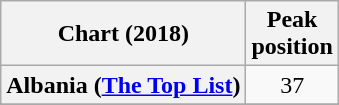<table class="wikitable sortable plainrowheaders" style="text-align:center">
<tr>
<th scope="col">Chart (2018)</th>
<th scope="col">Peak<br>position</th>
</tr>
<tr>
<th scope="row">Albania (<a href='#'>The Top List</a>)</th>
<td>37</td>
</tr>
<tr>
</tr>
<tr>
</tr>
<tr>
</tr>
</table>
